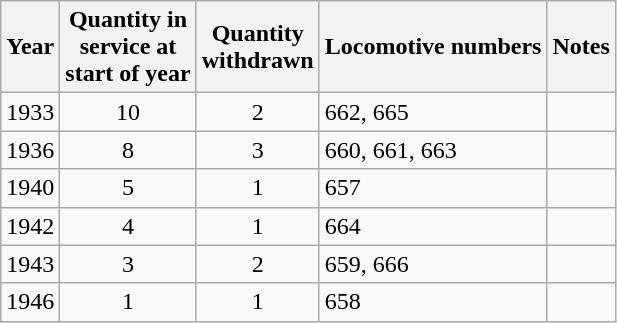<table class=wikitable style=text-align:center>
<tr>
<th>Year</th>
<th>Quantity in<br>service at<br>start of year</th>
<th>Quantity<br>withdrawn</th>
<th>Locomotive numbers</th>
<th>Notes</th>
</tr>
<tr>
<td>1933</td>
<td>10</td>
<td>2</td>
<td align=left>662, 665</td>
<td align=left></td>
</tr>
<tr>
<td>1936</td>
<td>8</td>
<td>3</td>
<td align=left>660, 661, 663</td>
<td align=left></td>
</tr>
<tr>
<td>1940</td>
<td>5</td>
<td>1</td>
<td align=left>657</td>
<td align=left></td>
</tr>
<tr>
<td>1942</td>
<td>4</td>
<td>1</td>
<td align=left>664</td>
<td align=left></td>
</tr>
<tr>
<td>1943</td>
<td>3</td>
<td>2</td>
<td align=left>659, 666</td>
<td align=left></td>
</tr>
<tr>
<td>1946</td>
<td>1</td>
<td>1</td>
<td align=left>658</td>
<td align=left></td>
</tr>
</table>
